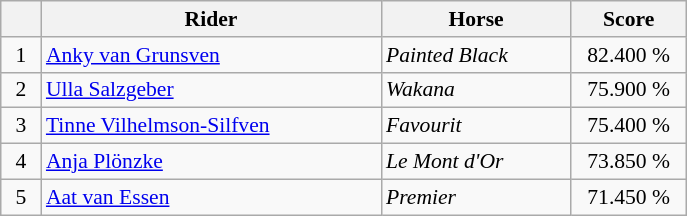<table class="wikitable" style="font-size: 90%">
<tr>
<th width=20></th>
<th width=220>Rider</th>
<th width=120>Horse</th>
<th width=70>Score</th>
</tr>
<tr>
<td align=center>1</td>
<td> <a href='#'>Anky van Grunsven</a></td>
<td><em>Painted Black</em></td>
<td align=center>82.400 %</td>
</tr>
<tr>
<td align=center>2</td>
<td> <a href='#'>Ulla Salzgeber</a></td>
<td><em>Wakana</em></td>
<td align=center>75.900 %</td>
</tr>
<tr>
<td align=center>3</td>
<td> <a href='#'>Tinne Vilhelmson-Silfven</a></td>
<td><em>Favourit</em></td>
<td align=center>75.400 %</td>
</tr>
<tr>
<td align=center>4</td>
<td> <a href='#'>Anja Plönzke</a></td>
<td><em>Le Mont d'Or</em></td>
<td align=center>73.850 %</td>
</tr>
<tr>
<td align=center>5</td>
<td> <a href='#'>Aat van Essen</a></td>
<td><em>Premier</em></td>
<td align=center>71.450 %</td>
</tr>
</table>
